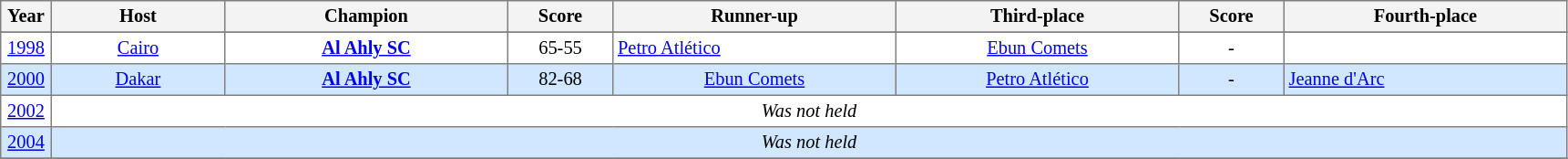<table cellpadding="3" cellspacing="0" border="1" style="font-size: 85%; border: gray solid 1px; border-collapse: collapse;">
<tr bgcolor=#f3f3f3>
<td align=center width=30px><strong>Year</strong></td>
<td align=center width=120px><strong>Host</strong></td>
<td align=center width=200px><strong>Champion</strong></td>
<td align=center width=70px><strong>Score</strong></td>
<td align=center width=200px><strong>Runner-up</strong></td>
<td align=center width=200px><strong>Third-place</strong></td>
<td align=center width=70px><strong>Score</strong></td>
<td align=center width=200px><strong>Fourth-place</strong></td>
</tr>
<tr bgcolor=#D0E7FF>
</tr>
<tr>
<td align=center><a href='#'>1998</a></td>
<td align=center> <a href='#'>Cairo</a></td>
<td align=center> <strong><a href='#'>Al Ahly SC</a></strong> </td>
<td align=center>65-55</td>
<td> <a href='#'>Petro Atlético</a></td>
<td align=center> <a href='#'>Ebun Comets</a></td>
<td align=center>-</td>
<td></td>
</tr>
<tr bgcolor=#D0E7FF>
<td align=center><a href='#'>2000</a></td>
<td align=center> <a href='#'>Dakar</a></td>
<td align=center> <strong><a href='#'>Al Ahly SC</a></strong></td>
<td align=center>82-68</td>
<td align=center> <a href='#'>Ebun Comets</a></td>
<td align=center> <a href='#'>Petro Atlético</a></td>
<td align=center>-</td>
<td> <a href='#'>Jeanne d'Arc</a></td>
</tr>
<tr>
<td align=center><a href='#'>2002</a></td>
<td align=center colspan=7><em>Was not held</em></td>
</tr>
<tr bgcolor=#D0E7FF>
<td align=center><a href='#'>2004</a></td>
<td align=center colspan=7><em>Was not held</em> </td>
</tr>
<tr>
</tr>
</table>
